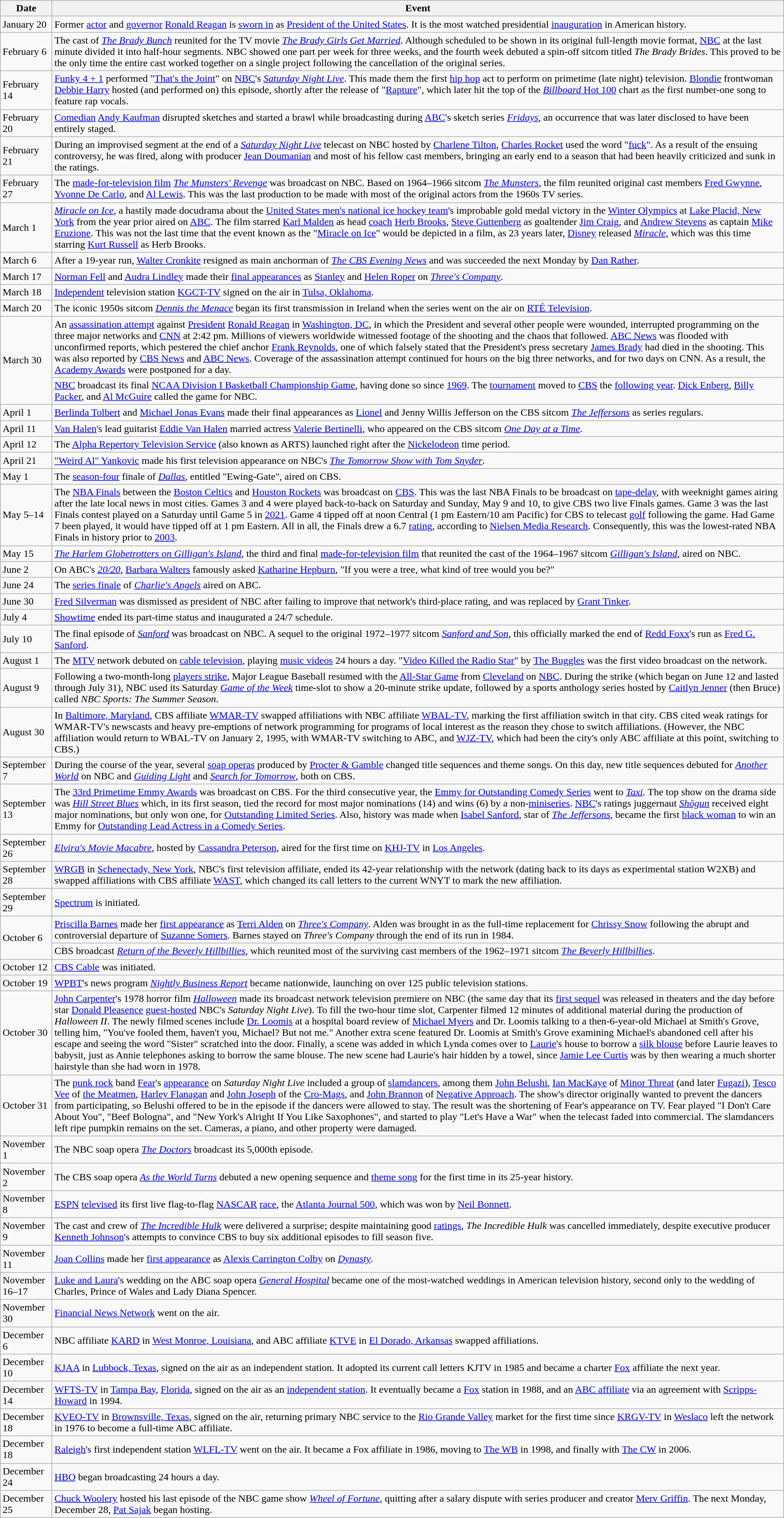<table class="wikitable">
<tr>
<th>Date</th>
<th>Event</th>
</tr>
<tr>
<td>January 20</td>
<td>Former <a href='#'>actor</a> and <a href='#'>governor</a> <a href='#'>Ronald Reagan</a> is <a href='#'>sworn in</a> as <a href='#'>President of the United States</a>. It is the most watched presidential <a href='#'>inauguration</a> in American history.</td>
</tr>
<tr>
<td>February 6</td>
<td>The cast of <em><a href='#'>The Brady Bunch</a></em> reunited for the TV movie <a href='#'><em>The Brady Girls Get Married</em></a>. Although scheduled to be shown in its original full-length movie format, <a href='#'>NBC</a> at the last minute divided it into half-hour segments. NBC showed one part per week for three weeks, and the fourth week debuted a spin-off sitcom titled <em>The Brady Brides</em>. This proved to be the only time the entire cast worked together on a single project following the cancellation of the original series.</td>
</tr>
<tr>
<td>February 14</td>
<td><a href='#'>Funky 4 + 1</a> performed "<a href='#'>That's the Joint</a>" on <a href='#'>NBC</a>'s <em><a href='#'>Saturday Night Live</a></em>. This made them the first <a href='#'>hip hop</a> act to perform on primetime (late night) television. <a href='#'>Blondie</a> frontwoman <a href='#'>Debbie Harry</a> hosted (and performed on) this episode, shortly after the release of "<a href='#'>Rapture</a>", which later hit the top of the <a href='#'><em>Billboard</em> Hot 100</a> chart as the first number-one song to feature rap vocals.</td>
</tr>
<tr>
<td>February 20</td>
<td><a href='#'>Comedian</a> <a href='#'>Andy Kaufman</a> disrupted sketches and started a brawl while broadcasting during <a href='#'>ABC</a>'s sketch series <em><a href='#'>Fridays</a></em>, an occurrence that was later disclosed to have been entirely staged.</td>
</tr>
<tr>
<td>February 21</td>
<td>During an improvised segment at the end of a <em><a href='#'>Saturday Night Live</a></em> telecast on NBC hosted by <a href='#'>Charlene Tilton</a>, <a href='#'>Charles Rocket</a> used the word "<a href='#'>fuck</a>". As a result of the ensuing controversy, he was fired, along with producer <a href='#'>Jean Doumanian</a> and most of his fellow cast members, bringing an early end to a season that had been heavily criticized and sunk in the ratings.</td>
</tr>
<tr>
<td>February 27</td>
<td>The <a href='#'>made-for-television film</a> <em><a href='#'>The Munsters' Revenge</a></em> was broadcast on NBC. Based on 1964–1966 sitcom <em><a href='#'>The Munsters</a></em>, the film reunited original cast members <a href='#'>Fred Gwynne</a>, <a href='#'>Yvonne De Carlo</a>, and <a href='#'>Al Lewis</a>. This was the last production to be made with most of the original actors from the 1960s TV series.</td>
</tr>
<tr>
<td>March 1</td>
<td><em><a href='#'>Miracle on Ice</a></em>, a hastily made docudrama about the <a href='#'>United States men's national ice hockey team</a>'s improbable gold medal victory in the <a href='#'>Winter Olympics</a> at <a href='#'>Lake Placid, New York</a> from the year prior aired on <a href='#'>ABC</a>. The film starred <a href='#'>Karl Malden</a> as head <a href='#'>coach</a> <a href='#'>Herb Brooks</a>, <a href='#'>Steve Guttenberg</a> as goaltender <a href='#'>Jim Craig</a>, and <a href='#'>Andrew Stevens</a> as captain <a href='#'>Mike Eruzione</a>. This was not the last time that the event known as the "<a href='#'>Miracle on Ice</a>" would be depicted in a film, as 23 years later, <a href='#'>Disney</a> released <em><a href='#'>Miracle</a></em>, which was this time starring <a href='#'>Kurt Russell</a> as Herb Brooks.</td>
</tr>
<tr>
<td>March 6</td>
<td>After a 19-year run, <a href='#'>Walter Cronkite</a> resigned as main anchorman of <em><a href='#'>The CBS Evening News</a></em> and was succeeded the next Monday by <a href='#'>Dan Rather</a>.</td>
</tr>
<tr>
<td>March 17</td>
<td><a href='#'>Norman Fell</a> and <a href='#'>Audra Lindley</a> made their <a href='#'>final appearances</a> as <a href='#'>Stanley</a> and <a href='#'>Helen Roper</a> on <em><a href='#'>Three's Company</a></em>.</td>
</tr>
<tr>
<td>March 18</td>
<td><a href='#'>Independent</a> television station <a href='#'>KGCT-TV</a> signed on the air in <a href='#'>Tulsa, Oklahoma</a>.</td>
</tr>
<tr>
<td>March 20</td>
<td>The iconic 1950s sitcom <em><a href='#'>Dennis the Menace</a></em> began its first transmission in Ireland when the series went on the air on <a href='#'>RTÉ Television</a>.</td>
</tr>
<tr>
<td rowspan="2">March 30</td>
<td>An <a href='#'>assassination attempt</a> against <a href='#'>President</a> <a href='#'>Ronald Reagan</a> in <a href='#'>Washington, DC</a>, in which the President and several other people were wounded, interrupted programming on the three major networks and <a href='#'>CNN</a> at 2:42 pm. Millions of viewers worldwide witnessed footage of the shooting and the chaos that followed. <a href='#'>ABC News</a> was flooded with unconfirmed reports, which pestered the chief anchor <a href='#'>Frank Reynolds</a>, one of which falsely stated that the President's press secretary <a href='#'>James Brady</a> had died in the shooting. This was also reported by <a href='#'>CBS News</a> and <a href='#'>ABC News</a>. Coverage of the assassination attempt continued for hours on the big three networks, and for two days on CNN. As a result, the <a href='#'>Academy Awards</a> were postponed for a day.</td>
</tr>
<tr>
<td><a href='#'>NBC</a> broadcast its final <a href='#'>NCAA Division I Basketball Championship Game</a>, having done so since <a href='#'>1969</a>. The <a href='#'>tournament</a> moved to <a href='#'>CBS</a> the <a href='#'>following year</a>. <a href='#'>Dick Enberg</a>, <a href='#'>Billy Packer</a>, and <a href='#'>Al McGuire</a> called the game for NBC.</td>
</tr>
<tr>
<td>April 1</td>
<td><a href='#'>Berlinda Tolbert</a> and <a href='#'>Michael Jonas Evans</a> made their final appearances as <a href='#'>Lionel</a> and Jenny Willis Jefferson on the CBS sitcom <em><a href='#'>The Jeffersons</a></em> as series regulars.</td>
</tr>
<tr>
<td>April 11</td>
<td><a href='#'>Van Halen</a>'s lead guitarist <a href='#'>Eddie Van Halen</a> married actress <a href='#'>Valerie Bertinelli</a>, who appeared on the CBS sitcom <em><a href='#'>One Day at a Time</a></em>.</td>
</tr>
<tr>
<td>April 12</td>
<td>The <a href='#'>Alpha Repertory Television Service</a> (also known as ARTS) launched right after the <a href='#'>Nickelodeon</a> time period.</td>
</tr>
<tr>
<td>April 21</td>
<td><a href='#'>"Weird Al" Yankovic</a> made his first television appearance on NBC's <em><a href='#'>The Tomorrow Show with Tom Snyder</a></em>.</td>
</tr>
<tr>
<td>May 1</td>
<td>The <a href='#'>season-four</a> finale of <em><a href='#'>Dallas</a></em>, entitled "Ewing-Gate", aired on CBS.</td>
</tr>
<tr>
<td>May 5–14</td>
<td>The <a href='#'>NBA Finals</a> between the <a href='#'>Boston Celtics</a> and <a href='#'>Houston Rockets</a> was broadcast on <a href='#'>CBS</a>. This was the last NBA Finals to be broadcast on <a href='#'>tape-delay</a>, with weeknight games airing after the late local news in most cities. Games 3 and 4 were played back-to-back on Saturday and Sunday, May 9 and 10, to give CBS two live Finals games. Game 3 was the last Finals contest played on a Saturday until Game 5 in <a href='#'>2021</a>. Game 4 tipped off at noon Central (1 pm Eastern/10 am Pacific) for CBS to telecast <a href='#'>golf</a> following the game. Had Game 7 been played, it would have tipped off at 1 pm Eastern. All in all, the Finals drew a 6.7 <a href='#'>rating</a>, according to <a href='#'>Nielsen Media Research</a>. Consequently, this was the lowest-rated NBA Finals in history prior to <a href='#'>2003</a>.</td>
</tr>
<tr>
<td>May 15</td>
<td><em><a href='#'>The Harlem Globetrotters on Gilligan's Island</a></em>, the third and final <a href='#'>made-for-television film</a> that reunited the cast of the 1964–1967 sitcom <em><a href='#'>Gilligan's Island</a></em>, aired on NBC.</td>
</tr>
<tr>
<td>June 2</td>
<td>On ABC's <em><a href='#'>20/20</a></em>, <a href='#'>Barbara Walters</a> famously asked <a href='#'>Katharine Hepburn</a>, "If you were a tree, what kind of tree would you be?"</td>
</tr>
<tr>
<td>June 24</td>
<td>The <a href='#'>series finale</a> of <em><a href='#'>Charlie's Angels</a></em> aired on ABC.</td>
</tr>
<tr>
<td>June 30</td>
<td><a href='#'>Fred Silverman</a> was dismissed as president of NBC after failing to improve that network's third-place rating, and was replaced by <a href='#'>Grant Tinker</a>.</td>
</tr>
<tr>
<td>July 4</td>
<td><a href='#'>Showtime</a> ended its part-time status and inaugurated a 24/7 schedule.</td>
</tr>
<tr>
<td>July 10</td>
<td>The final episode of <em><a href='#'>Sanford</a></em> was broadcast on NBC. A sequel to the original 1972–1977 sitcom <em><a href='#'>Sanford and Son</a></em>, this officially marked the end of <a href='#'>Redd Foxx</a>'s run as <a href='#'>Fred G. Sanford</a>.</td>
</tr>
<tr>
<td>August 1</td>
<td>The <a href='#'>MTV</a> network debuted on <a href='#'>cable television</a>, playing <a href='#'>music videos</a> 24 hours a day. "<a href='#'>Video Killed the Radio Star</a>" by <a href='#'>The Buggles</a> was the first video broadcast on the network.</td>
</tr>
<tr>
<td>August 9</td>
<td>Following a two-month-long <a href='#'>players strike</a>, Major League Baseball resumed with the <a href='#'>All-Star Game</a> from <a href='#'>Cleveland</a> on <a href='#'>NBC</a>. During the strike (which began on June 12 and lasted through July 31), NBC used its Saturday <em><a href='#'>Game of the Week</a></em> time-slot to show a 20-minute strike update, followed by a sports anthology series hosted by <a href='#'>Caitlyn Jenner</a> (then Bruce) called <em>NBC Sports: The Summer Season</em>.</td>
</tr>
<tr>
<td>August 30</td>
<td>In <a href='#'>Baltimore, Maryland</a>, CBS affiliate <a href='#'>WMAR-TV</a> swapped affiliations with NBC affiliate <a href='#'>WBAL-TV</a>, marking the first affiliation switch in that city. CBS cited weak ratings for WMAR-TV's newscasts and heavy pre-emptions of network programming for programs of local interest as the reason they chose to switch affiliations. (However, the NBC affiliation would return to WBAL-TV on January 2, 1995, with WMAR-TV switching to ABC, and <a href='#'>WJZ-TV</a>, which had been the city's only ABC affiliate at this point, switching to CBS.)</td>
</tr>
<tr>
<td>September 7</td>
<td>During the course of the year, several <a href='#'>soap operas</a> produced by <a href='#'>Procter & Gamble</a> changed title sequences and theme songs. On this day, new title sequences debuted for <em><a href='#'>Another World</a></em> on NBC and <em><a href='#'>Guiding Light</a></em> and <em><a href='#'>Search for Tomorrow</a></em>, both on CBS.</td>
</tr>
<tr>
<td>September 13</td>
<td>The <a href='#'>33rd Primetime Emmy Awards</a> was broadcast on CBS. For the third consecutive year, the <a href='#'>Emmy for Outstanding Comedy Series</a> went to <em><a href='#'>Taxi</a>.</em> The top show on the drama side was <em><a href='#'>Hill Street Blues</a></em> which, in its first season, tied the record for most major nominations (14) and wins (6) by a non-<a href='#'>miniseries</a>. <a href='#'>NBC</a>'s ratings juggernaut <em><a href='#'>Shōgun</a></em> received eight major nominations, but only won one, for <a href='#'>Outstanding Limited Series</a>. Also, history was made when <a href='#'>Isabel Sanford</a>, star of <em><a href='#'>The Jeffersons</a></em>, became the first <a href='#'>black woman</a> to win an Emmy for <a href='#'>Outstanding Lead Actress in a Comedy Series</a>.</td>
</tr>
<tr>
<td>September 26</td>
<td><em><a href='#'>Elvira's Movie Macabre</a></em>, hosted by <a href='#'>Cassandra Peterson</a>, aired for the first time on <a href='#'>KHJ-TV</a> in <a href='#'>Los Angeles</a>.</td>
</tr>
<tr>
<td>September 28</td>
<td><a href='#'>WRGB</a> in <a href='#'>Schenectady, New York</a>, NBC's first television affiliate, ended its 42-year relationship with the network (dating back to its days as experimental station W2XB) and swapped affiliations with CBS affiliate <a href='#'>WAST</a>, which changed its call letters to the current WNYT to mark the new affiliation.</td>
</tr>
<tr>
<td>September 29</td>
<td><a href='#'>Spectrum</a> is initiated.</td>
</tr>
<tr>
<td rowspan="2">October 6</td>
<td><a href='#'>Priscilla Barnes</a> made her <a href='#'>first appearance</a> as <a href='#'>Terri Alden</a> on <em><a href='#'>Three's Company</a></em>. Alden was brought in as the full-time replacement for <a href='#'>Chrissy Snow</a> following the abrupt and controversial departure of <a href='#'>Suzanne Somers</a>. Barnes stayed on <em>Three's Company</em> through the end of its run in 1984.</td>
</tr>
<tr>
<td>CBS broadcast <em><a href='#'>Return of the Beverly Hillbillies</a></em>, which reunited most of the surviving cast members of the 1962–1971 sitcom <em><a href='#'>The Beverly Hillbillies</a></em>.</td>
</tr>
<tr>
<td>October 12</td>
<td><a href='#'>CBS Cable</a> was initiated.</td>
</tr>
<tr>
<td>October 19</td>
<td><a href='#'>WPBT</a>'s news program <em><a href='#'>Nightly Business Report</a></em> became nationwide, launching on over 125 public television stations.</td>
</tr>
<tr>
<td>October 30</td>
<td><a href='#'>John Carpenter</a>'s 1978 horror film <em><a href='#'>Halloween</a></em> made its broadcast network television premiere on NBC (the same day that its <a href='#'>first sequel</a> was released in theaters and the day before star <a href='#'>Donald Pleasence</a> <a href='#'>guest-hosted</a> NBC's <em>Saturday Night Live</em>). To fill the two-hour time slot, Carpenter filmed 12 minutes of additional material during the production of <em>Halloween II</em>. The newly filmed scenes include <a href='#'>Dr. Loomis</a> at a hospital board review of <a href='#'>Michael Myers</a> and Dr. Loomis talking to a then-6-year-old Michael at Smith's Grove, telling him, "You've fooled them, haven't you, Michael? But not me." Another extra scene featured Dr. Loomis at Smith's Grove examining Michael's abandoned cell after his escape and seeing the word "Sister" scratched into the door. Finally, a scene was added in which Lynda comes over to <a href='#'>Laurie</a>'s house to borrow a <a href='#'>silk blouse</a> before Laurie leaves to babysit, just as Annie telephones asking to borrow the same blouse. The new scene had Laurie's hair hidden by a towel, since <a href='#'>Jamie Lee Curtis</a> was by then wearing a much shorter hairstyle than she had worn in 1978.</td>
</tr>
<tr>
<td>October 31</td>
<td>The <a href='#'>punk rock</a> band <a href='#'>Fear</a>'s <a href='#'>appearance</a> on <em>Saturday Night Live</em> included a group of <a href='#'>slamdancers</a>, among them <a href='#'>John Belushi</a>, <a href='#'>Ian MacKaye</a> of <a href='#'>Minor Threat</a> (and later <a href='#'>Fugazi</a>), <a href='#'>Tesco Vee</a> of <a href='#'>the Meatmen</a>, <a href='#'>Harley Flanagan</a> and <a href='#'>John Joseph</a> of the <a href='#'>Cro-Mags</a>, and <a href='#'>John Brannon</a> of <a href='#'>Negative Approach</a>. The show's director originally wanted to prevent the dancers from participating, so Belushi offered to be in the episode if the dancers were allowed to stay. The result was the shortening of Fear's appearance on TV. Fear played "I Don't Care About You", "Beef Bologna", and "New York's Alright If You Like Saxophones", and started to play "Let's Have a War" when the telecast faded into commercial. The slamdancers left ripe pumpkin remains on the set. Cameras, a piano, and other property were damaged.</td>
</tr>
<tr>
<td>November 1</td>
<td>The NBC soap opera <em><a href='#'>The Doctors</a></em> broadcast its 5,000th episode.</td>
</tr>
<tr>
<td>November 2</td>
<td>The CBS soap opera <em><a href='#'>As the World Turns</a></em> debuted a new opening sequence and <a href='#'>theme song</a> for the first time in its 25-year history.</td>
</tr>
<tr>
<td>November 8</td>
<td><a href='#'>ESPN</a> <a href='#'>televised</a> its first live flag-to-flag <a href='#'>NASCAR</a> <a href='#'>race</a>, the <a href='#'>Atlanta Journal 500</a>, which was won by <a href='#'>Neil Bonnett</a>.</td>
</tr>
<tr>
<td>November 9</td>
<td>The cast and crew of <em><a href='#'>The Incredible Hulk</a></em> were delivered a surprise; despite maintaining good <a href='#'>ratings</a>, <em>The Incredible Hulk</em> was cancelled immediately, despite executive producer <a href='#'>Kenneth Johnson</a>'s attempts to convince CBS to buy six additional episodes to fill season five.</td>
</tr>
<tr>
<td>November 11</td>
<td><a href='#'>Joan Collins</a> made her <a href='#'>first appearance</a> as <a href='#'>Alexis Carrington Colby</a> on <em><a href='#'>Dynasty</a></em>.</td>
</tr>
<tr>
<td>November 16–17</td>
<td><a href='#'>Luke and Laura</a>'s wedding on the ABC soap opera <em><a href='#'>General Hospital</a></em> became one of the most-watched weddings in American television history, second only to the wedding of Charles, Prince of Wales and Lady Diana Spencer.</td>
</tr>
<tr>
<td>November 30</td>
<td><a href='#'>Financial News Network</a> went on the air.</td>
</tr>
<tr>
<td>December 6</td>
<td>NBC affiliate <a href='#'>KARD</a> in <a href='#'>West Monroe, Louisiana</a>, and ABC affiliate <a href='#'>KTVE</a> in <a href='#'>El Dorado, Arkansas</a> swapped affiliations.</td>
</tr>
<tr>
<td>December 10</td>
<td><a href='#'>KJAA</a> in <a href='#'>Lubbock, Texas</a>, signed on the air as an independent station. It adopted its current call letters KJTV in 1985 and became a charter <a href='#'>Fox</a> affiliate the next year.</td>
</tr>
<tr>
<td>December 14</td>
<td><a href='#'>WFTS-TV</a> in <a href='#'>Tampa Bay</a>, <a href='#'>Florida</a>, signed on the air as an <a href='#'>independent station</a>. It eventually became a <a href='#'>Fox</a> station in 1988, and an <a href='#'>ABC affiliate</a> via an agreement with <a href='#'>Scripps-Howard</a> in 1994.</td>
</tr>
<tr>
<td>December 18</td>
<td><a href='#'>KVEO-TV</a> in <a href='#'>Brownsville, Texas</a>, signed on the air, returning primary NBC service to the <a href='#'>Rio Grande Valley</a> market for the first time since <a href='#'>KRGV-TV</a> in <a href='#'>Weslaco</a> left the network in 1976 to become a full-time ABC affiliate.</td>
</tr>
<tr>
<td>December 18</td>
<td><a href='#'>Raleigh</a>'s first independent station <a href='#'>WLFL-TV</a> went on the air. It became a Fox affiliate in 1986, moving to <a href='#'>The WB</a> in 1998, and finally with <a href='#'>The CW</a> in 2006.</td>
</tr>
<tr>
<td>December 24</td>
<td><a href='#'>HBO</a> began broadcasting 24 hours a day.</td>
</tr>
<tr>
<td>December 25</td>
<td><a href='#'>Chuck Woolery</a> hosted his last episode of the NBC game show <em><a href='#'>Wheel of Fortune</a></em>, quitting after a salary dispute with series producer and creator <a href='#'>Merv Griffin</a>. The next Monday, December 28, <a href='#'>Pat Sajak</a> began hosting.</td>
</tr>
</table>
